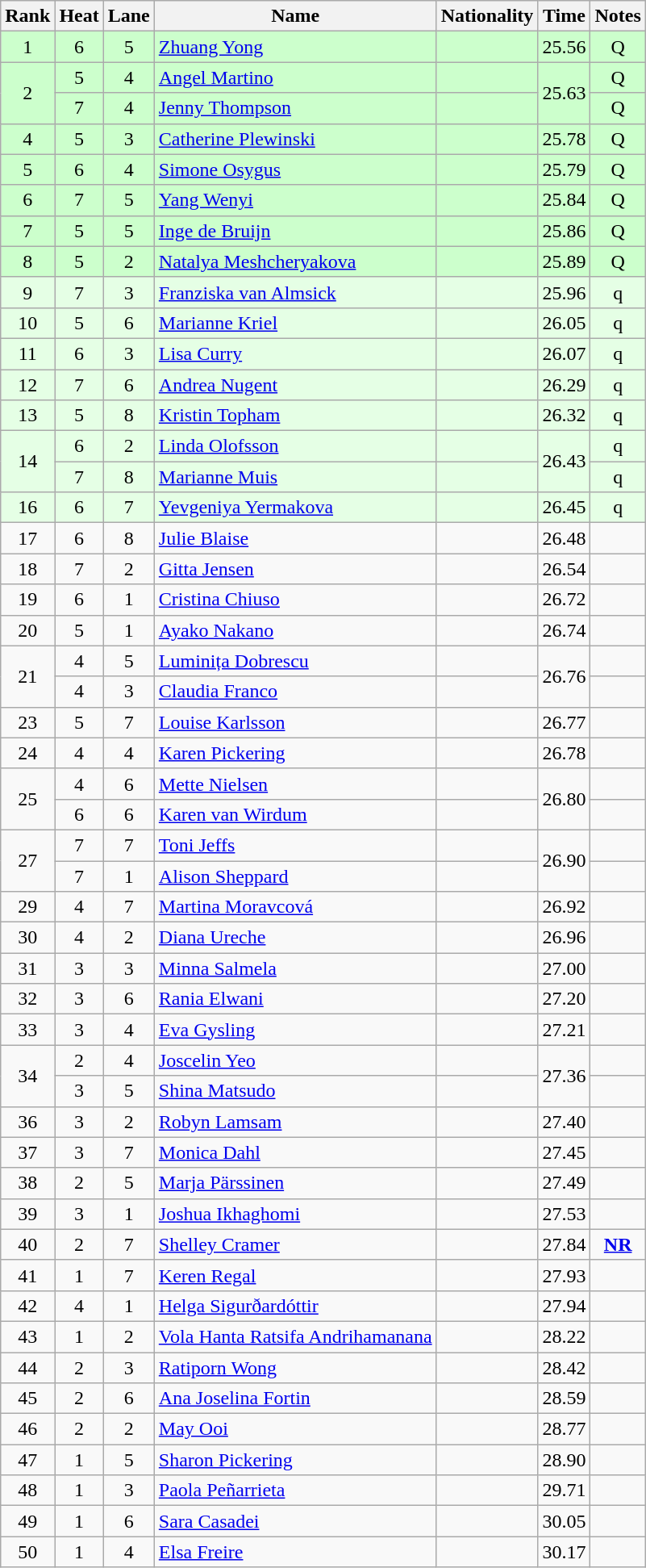<table class="wikitable sortable" style="text-align:center">
<tr>
<th>Rank</th>
<th>Heat</th>
<th>Lane</th>
<th>Name</th>
<th>Nationality</th>
<th>Time</th>
<th>Notes</th>
</tr>
<tr bgcolor=#cfc>
<td>1</td>
<td>6</td>
<td>5</td>
<td align=left><a href='#'>Zhuang Yong</a></td>
<td align=left></td>
<td>25.56</td>
<td>Q</td>
</tr>
<tr bgcolor=#cfc>
<td rowspan=2>2</td>
<td>5</td>
<td>4</td>
<td align=left><a href='#'>Angel Martino</a></td>
<td align=left></td>
<td rowspan=2>25.63</td>
<td>Q</td>
</tr>
<tr bgcolor=#cfc>
<td>7</td>
<td>4</td>
<td align=left><a href='#'>Jenny Thompson</a></td>
<td align=left></td>
<td>Q</td>
</tr>
<tr bgcolor=#cfc>
<td>4</td>
<td>5</td>
<td>3</td>
<td align=left><a href='#'>Catherine Plewinski</a></td>
<td align=left></td>
<td>25.78</td>
<td>Q</td>
</tr>
<tr bgcolor=#cfc>
<td>5</td>
<td>6</td>
<td>4</td>
<td align=left><a href='#'>Simone Osygus</a></td>
<td align=left></td>
<td>25.79</td>
<td>Q</td>
</tr>
<tr bgcolor=#cfc>
<td>6</td>
<td>7</td>
<td>5</td>
<td align=left><a href='#'>Yang Wenyi</a></td>
<td align=left></td>
<td>25.84</td>
<td>Q</td>
</tr>
<tr bgcolor=#cfc>
<td>7</td>
<td>5</td>
<td>5</td>
<td align=left><a href='#'>Inge de Bruijn</a></td>
<td align=left></td>
<td>25.86</td>
<td>Q</td>
</tr>
<tr bgcolor=#cfc>
<td>8</td>
<td>5</td>
<td>2</td>
<td align=left><a href='#'>Natalya Meshcheryakova</a></td>
<td align=left></td>
<td>25.89</td>
<td>Q</td>
</tr>
<tr bgcolor=e5ffe5>
<td>9</td>
<td>7</td>
<td>3</td>
<td align=left><a href='#'>Franziska van Almsick</a></td>
<td align=left></td>
<td>25.96</td>
<td>q</td>
</tr>
<tr bgcolor=e5ffe5>
<td>10</td>
<td>5</td>
<td>6</td>
<td align=left><a href='#'>Marianne Kriel</a></td>
<td align=left></td>
<td>26.05</td>
<td>q</td>
</tr>
<tr bgcolor=e5ffe5>
<td>11</td>
<td>6</td>
<td>3</td>
<td align=left><a href='#'>Lisa Curry</a></td>
<td align=left></td>
<td>26.07</td>
<td>q</td>
</tr>
<tr bgcolor=e5ffe5>
<td>12</td>
<td>7</td>
<td>6</td>
<td align=left><a href='#'>Andrea Nugent</a></td>
<td align=left></td>
<td>26.29</td>
<td>q</td>
</tr>
<tr bgcolor=e5ffe5>
<td>13</td>
<td>5</td>
<td>8</td>
<td align=left><a href='#'>Kristin Topham</a></td>
<td align=left></td>
<td>26.32</td>
<td>q</td>
</tr>
<tr bgcolor=e5ffe5>
<td rowspan=2>14</td>
<td>6</td>
<td>2</td>
<td align=left><a href='#'>Linda Olofsson</a></td>
<td align=left></td>
<td rowspan=2>26.43</td>
<td>q</td>
</tr>
<tr bgcolor=e5ffe5>
<td>7</td>
<td>8</td>
<td align=left><a href='#'>Marianne Muis</a></td>
<td align=left></td>
<td>q</td>
</tr>
<tr bgcolor=e5ffe5>
<td>16</td>
<td>6</td>
<td>7</td>
<td align=left><a href='#'>Yevgeniya Yermakova</a></td>
<td align=left></td>
<td>26.45</td>
<td>q</td>
</tr>
<tr>
<td>17</td>
<td>6</td>
<td>8</td>
<td align=left><a href='#'>Julie Blaise</a></td>
<td align=left></td>
<td>26.48</td>
<td></td>
</tr>
<tr>
<td>18</td>
<td>7</td>
<td>2</td>
<td align=left><a href='#'>Gitta Jensen</a></td>
<td align=left></td>
<td>26.54</td>
<td></td>
</tr>
<tr>
<td>19</td>
<td>6</td>
<td>1</td>
<td align=left><a href='#'>Cristina Chiuso</a></td>
<td align=left></td>
<td>26.72</td>
<td></td>
</tr>
<tr>
<td>20</td>
<td>5</td>
<td>1</td>
<td align=left><a href='#'>Ayako Nakano</a></td>
<td align=left></td>
<td>26.74</td>
<td></td>
</tr>
<tr>
<td rowspan=2>21</td>
<td>4</td>
<td>5</td>
<td align=left><a href='#'>Luminița Dobrescu</a></td>
<td align=left></td>
<td rowspan=2>26.76</td>
<td></td>
</tr>
<tr>
<td>4</td>
<td>3</td>
<td align=left><a href='#'>Claudia Franco</a></td>
<td align=left></td>
<td></td>
</tr>
<tr>
<td>23</td>
<td>5</td>
<td>7</td>
<td align=left><a href='#'>Louise Karlsson</a></td>
<td align=left></td>
<td>26.77</td>
<td></td>
</tr>
<tr>
<td>24</td>
<td>4</td>
<td>4</td>
<td align=left><a href='#'>Karen Pickering</a></td>
<td align=left></td>
<td>26.78</td>
<td></td>
</tr>
<tr>
<td rowspan=2>25</td>
<td>4</td>
<td>6</td>
<td align=left><a href='#'>Mette Nielsen</a></td>
<td align=left></td>
<td rowspan=2>26.80</td>
<td></td>
</tr>
<tr>
<td>6</td>
<td>6</td>
<td align=left><a href='#'>Karen van Wirdum</a></td>
<td align=left></td>
<td></td>
</tr>
<tr>
<td rowspan=2>27</td>
<td>7</td>
<td>7</td>
<td align=left><a href='#'>Toni Jeffs</a></td>
<td align=left></td>
<td rowspan=2>26.90</td>
<td></td>
</tr>
<tr>
<td>7</td>
<td>1</td>
<td align=left><a href='#'>Alison Sheppard</a></td>
<td align=left></td>
<td></td>
</tr>
<tr>
<td>29</td>
<td>4</td>
<td>7</td>
<td align=left><a href='#'>Martina Moravcová</a></td>
<td align=left></td>
<td>26.92</td>
<td></td>
</tr>
<tr>
<td>30</td>
<td>4</td>
<td>2</td>
<td align=left><a href='#'>Diana Ureche</a></td>
<td align=left></td>
<td>26.96</td>
<td></td>
</tr>
<tr>
<td>31</td>
<td>3</td>
<td>3</td>
<td align=left><a href='#'>Minna Salmela</a></td>
<td align=left></td>
<td>27.00</td>
<td></td>
</tr>
<tr>
<td>32</td>
<td>3</td>
<td>6</td>
<td align=left><a href='#'>Rania Elwani</a></td>
<td align=left></td>
<td>27.20</td>
<td></td>
</tr>
<tr>
<td>33</td>
<td>3</td>
<td>4</td>
<td align=left><a href='#'>Eva Gysling</a></td>
<td align=left></td>
<td>27.21</td>
<td></td>
</tr>
<tr>
<td rowspan=2>34</td>
<td>2</td>
<td>4</td>
<td align=left><a href='#'>Joscelin Yeo</a></td>
<td align=left></td>
<td rowspan=2>27.36</td>
<td></td>
</tr>
<tr>
<td>3</td>
<td>5</td>
<td align=left><a href='#'>Shina Matsudo</a></td>
<td align=left></td>
<td></td>
</tr>
<tr>
<td>36</td>
<td>3</td>
<td>2</td>
<td align=left><a href='#'>Robyn Lamsam</a></td>
<td align=left></td>
<td>27.40</td>
<td></td>
</tr>
<tr>
<td>37</td>
<td>3</td>
<td>7</td>
<td align=left><a href='#'>Monica Dahl</a></td>
<td align=left></td>
<td>27.45</td>
<td></td>
</tr>
<tr>
<td>38</td>
<td>2</td>
<td>5</td>
<td align=left><a href='#'>Marja Pärssinen</a></td>
<td align=left></td>
<td>27.49</td>
<td></td>
</tr>
<tr>
<td>39</td>
<td>3</td>
<td>1</td>
<td align=left><a href='#'>Joshua Ikhaghomi</a></td>
<td align=left></td>
<td>27.53</td>
<td></td>
</tr>
<tr>
<td>40</td>
<td>2</td>
<td>7</td>
<td align=left><a href='#'>Shelley Cramer</a></td>
<td align=left></td>
<td>27.84</td>
<td><strong><a href='#'>NR</a></strong></td>
</tr>
<tr>
<td>41</td>
<td>1</td>
<td>7</td>
<td align=left><a href='#'>Keren Regal</a></td>
<td align=left></td>
<td>27.93</td>
<td></td>
</tr>
<tr>
<td>42</td>
<td>4</td>
<td>1</td>
<td align=left><a href='#'>Helga Sigurðardóttir</a></td>
<td align=left></td>
<td>27.94</td>
<td></td>
</tr>
<tr>
<td>43</td>
<td>1</td>
<td>2</td>
<td align=left><a href='#'>Vola Hanta Ratsifa Andrihamanana</a></td>
<td align=left></td>
<td>28.22</td>
<td></td>
</tr>
<tr>
<td>44</td>
<td>2</td>
<td>3</td>
<td align=left><a href='#'>Ratiporn Wong</a></td>
<td align=left></td>
<td>28.42</td>
<td></td>
</tr>
<tr>
<td>45</td>
<td>2</td>
<td>6</td>
<td align=left><a href='#'>Ana Joselina Fortin</a></td>
<td align=left></td>
<td>28.59</td>
<td></td>
</tr>
<tr>
<td>46</td>
<td>2</td>
<td>2</td>
<td align=left><a href='#'>May Ooi</a></td>
<td align=left></td>
<td>28.77</td>
<td></td>
</tr>
<tr>
<td>47</td>
<td>1</td>
<td>5</td>
<td align=left><a href='#'>Sharon Pickering</a></td>
<td align=left></td>
<td>28.90</td>
<td></td>
</tr>
<tr>
<td>48</td>
<td>1</td>
<td>3</td>
<td align=left><a href='#'>Paola Peñarrieta</a></td>
<td align=left></td>
<td>29.71</td>
<td></td>
</tr>
<tr>
<td>49</td>
<td>1</td>
<td>6</td>
<td align=left><a href='#'>Sara Casadei</a></td>
<td align=left></td>
<td>30.05</td>
<td></td>
</tr>
<tr>
<td>50</td>
<td>1</td>
<td>4</td>
<td align=left><a href='#'>Elsa Freire</a></td>
<td align=left></td>
<td>30.17</td>
<td></td>
</tr>
</table>
